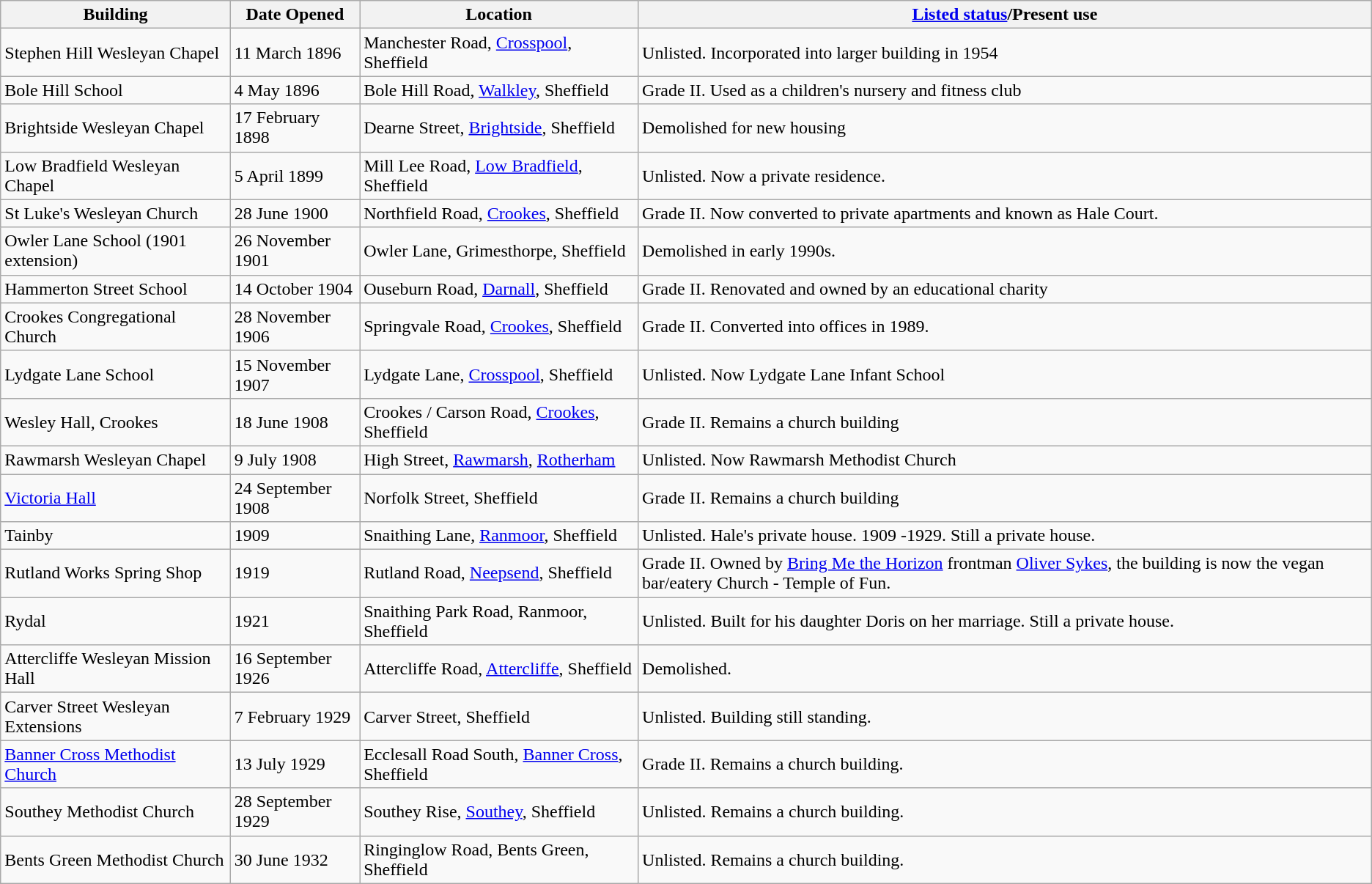<table class="wikitable">
<tr>
<th>Building</th>
<th>Date Opened</th>
<th>Location</th>
<th><a href='#'>Listed status</a>/Present use</th>
</tr>
<tr>
<td>Stephen Hill Wesleyan Chapel</td>
<td>11 March 1896</td>
<td>Manchester Road, <a href='#'>Crosspool</a>, Sheffield</td>
<td>Unlisted. Incorporated into larger building in 1954</td>
</tr>
<tr>
<td>Bole Hill School</td>
<td>4 May 1896</td>
<td>Bole Hill Road, <a href='#'>Walkley</a>, Sheffield</td>
<td>Grade II. Used as a children's nursery and fitness club</td>
</tr>
<tr>
<td>Brightside Wesleyan Chapel</td>
<td>17 February 1898</td>
<td>Dearne Street, <a href='#'>Brightside</a>, Sheffield</td>
<td>Demolished for new housing</td>
</tr>
<tr>
<td>Low Bradfield Wesleyan Chapel</td>
<td>5 April 1899</td>
<td>Mill Lee Road, <a href='#'>Low Bradfield</a>, Sheffield</td>
<td>Unlisted. Now a private residence.</td>
</tr>
<tr>
<td>St Luke's Wesleyan Church</td>
<td>28 June 1900</td>
<td>Northfield Road, <a href='#'>Crookes</a>, Sheffield</td>
<td>Grade II. Now converted to private apartments and known as Hale Court.</td>
</tr>
<tr>
<td>Owler Lane School (1901 extension)</td>
<td>26 November 1901</td>
<td>Owler Lane, Grimesthorpe, Sheffield</td>
<td>Demolished in early 1990s.</td>
</tr>
<tr>
<td>Hammerton Street School</td>
<td>14 October 1904</td>
<td>Ouseburn Road, <a href='#'>Darnall</a>, Sheffield</td>
<td>Grade II. Renovated and owned by an educational charity</td>
</tr>
<tr>
<td>Crookes Congregational Church</td>
<td>28 November 1906</td>
<td>Springvale Road, <a href='#'>Crookes</a>, Sheffield</td>
<td>Grade II. Converted into offices in 1989.</td>
</tr>
<tr>
<td>Lydgate Lane School</td>
<td>15 November 1907</td>
<td>Lydgate Lane, <a href='#'>Crosspool</a>, Sheffield</td>
<td>Unlisted. Now Lydgate Lane Infant School</td>
</tr>
<tr>
<td>Wesley Hall, Crookes</td>
<td>18 June 1908</td>
<td>Crookes / Carson Road, <a href='#'>Crookes</a>, Sheffield</td>
<td>Grade II. Remains a church building</td>
</tr>
<tr>
<td>Rawmarsh Wesleyan Chapel</td>
<td>9 July 1908</td>
<td>High Street, <a href='#'>Rawmarsh</a>, <a href='#'>Rotherham</a></td>
<td>Unlisted. Now Rawmarsh Methodist Church</td>
</tr>
<tr>
<td><a href='#'>Victoria Hall</a></td>
<td>24 September 1908</td>
<td>Norfolk Street, Sheffield</td>
<td>Grade II. Remains a church building</td>
</tr>
<tr>
<td>Tainby</td>
<td>1909</td>
<td>Snaithing Lane, <a href='#'>Ranmoor</a>, Sheffield</td>
<td>Unlisted. Hale's private house. 1909 -1929. Still a private house.</td>
</tr>
<tr>
<td>Rutland Works Spring Shop</td>
<td>1919</td>
<td>Rutland Road, <a href='#'>Neepsend</a>, Sheffield</td>
<td>Grade II. Owned by <a href='#'>Bring Me the Horizon</a> frontman <a href='#'>Oliver Sykes</a>, the building is now the vegan bar/eatery Church - Temple of Fun.</td>
</tr>
<tr>
<td>Rydal</td>
<td>1921</td>
<td>Snaithing Park Road, Ranmoor, Sheffield</td>
<td>Unlisted. Built for his daughter Doris on her marriage. Still a private house.</td>
</tr>
<tr>
<td>Attercliffe Wesleyan Mission Hall</td>
<td>16 September 1926</td>
<td>Attercliffe Road, <a href='#'>Attercliffe</a>, Sheffield</td>
<td>Demolished.</td>
</tr>
<tr>
<td>Carver Street Wesleyan Extensions</td>
<td>7 February 1929</td>
<td>Carver Street, Sheffield</td>
<td>Unlisted. Building still standing.</td>
</tr>
<tr>
<td><a href='#'>Banner Cross Methodist Church</a></td>
<td>13 July 1929</td>
<td>Ecclesall Road South, <a href='#'>Banner Cross</a>, Sheffield</td>
<td>Grade II. Remains a church building.</td>
</tr>
<tr>
<td>Southey Methodist Church</td>
<td>28 September 1929</td>
<td>Southey Rise, <a href='#'>Southey</a>, Sheffield</td>
<td>Unlisted. Remains a church building.</td>
</tr>
<tr>
<td>Bents Green Methodist Church</td>
<td>30 June 1932</td>
<td>Ringinglow Road, Bents Green, Sheffield</td>
<td>Unlisted. Remains a church building.</td>
</tr>
</table>
